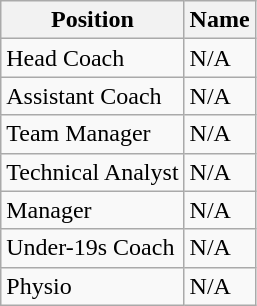<table class="wikitable">
<tr>
<th>Position</th>
<th>Name</th>
</tr>
<tr>
<td>Head Coach</td>
<td>N/A</td>
</tr>
<tr>
<td>Assistant Coach</td>
<td>N/A</td>
</tr>
<tr>
<td>Team Manager</td>
<td>N/A</td>
</tr>
<tr>
<td>Technical Analyst</td>
<td>N/A</td>
</tr>
<tr>
<td>Manager</td>
<td>N/A</td>
</tr>
<tr>
<td>Under-19s Coach</td>
<td>N/A</td>
</tr>
<tr>
<td>Physio</td>
<td>N/A</td>
</tr>
</table>
